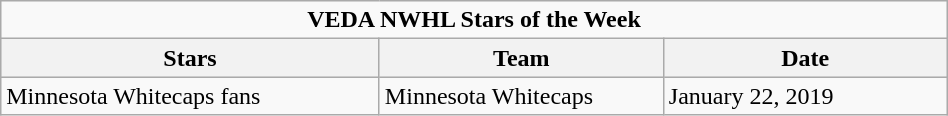<table class="wikitable" style="width:50%;">
<tr>
<td colspan=4; align=center><strong>VEDA NWHL Stars of the Week</strong></td>
</tr>
<tr style="text-align:center; background:#ddd;">
<th style="width:40%;">Stars</th>
<th style="width:30%;">Team</th>
<th style="width:30%;">Date</th>
</tr>
<tr>
<td>Minnesota Whitecaps fans</td>
<td>Minnesota Whitecaps</td>
<td>January 22, 2019</td>
</tr>
</table>
